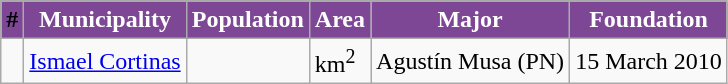<table class="wikitable sortable defaultleft col1center col3right col4right">
<tr>
<th style="background-color:#7d4796" scope=col>#</th>
<th style="color:white;background-color:#7d4796;text-align:center">Municipality</th>
<th style="color:white;background-color:#7d4796;text-align:center">Population</th>
<th style="color:white;background-color:#7d4796;text-align:center">Area</th>
<th style="color:white;background-color:#7d4796;text-align:center">Major </th>
<th style="color:white;background-color:#7d4796;text-align:center">Foundation</th>
</tr>
<tr>
<td></td>
<td><a href='#'>Ismael Cortinas</a></td>
<td></td>
<td> km<sup>2</sup></td>
<td>Agustín Musa (PN)</td>
<td>15 March 2010</td>
</tr>
</table>
